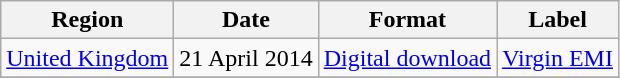<table class=wikitable>
<tr>
<th>Region</th>
<th>Date</th>
<th>Format</th>
<th>Label</th>
</tr>
<tr>
<td><a href='#'>United Kingdom</a></td>
<td>21 April 2014</td>
<td><a href='#'>Digital download</a></td>
<td><a href='#'>Virgin EMI</a></td>
</tr>
<tr>
</tr>
</table>
